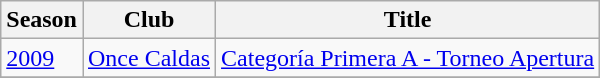<table class="wikitable">
<tr>
<th>Season</th>
<th>Club</th>
<th>Title</th>
</tr>
<tr>
<td><a href='#'>2009</a></td>
<td><a href='#'>Once Caldas</a></td>
<td><a href='#'>Categoría Primera A - Torneo Apertura</a></td>
</tr>
<tr>
</tr>
</table>
